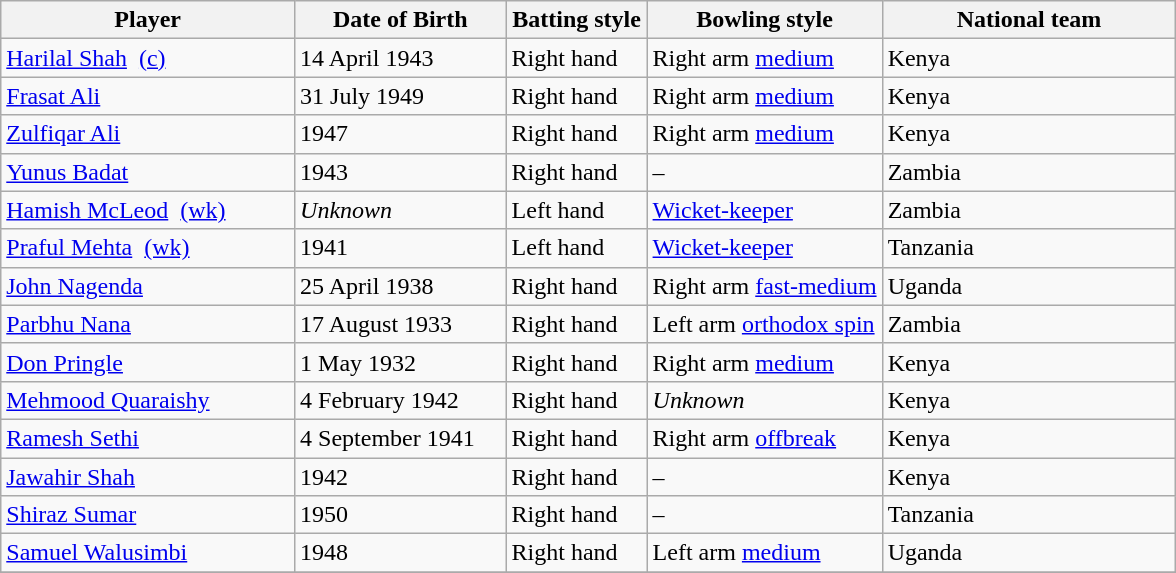<table class="wikitable">
<tr>
<th width="25%">Player</th>
<th width="18%">Date of Birth</th>
<th width="12%">Batting style</th>
<th width="20%">Bowling style</th>
<th width="25%">National team</th>
</tr>
<tr>
<td><a href='#'>Harilal Shah</a>  <a href='#'>(c)</a></td>
<td>14 April 1943</td>
<td>Right hand</td>
<td>Right arm <a href='#'>medium</a></td>
<td> Kenya</td>
</tr>
<tr>
<td><a href='#'>Frasat Ali</a></td>
<td>31 July 1949</td>
<td>Right hand</td>
<td>Right arm <a href='#'>medium</a></td>
<td> Kenya</td>
</tr>
<tr>
<td><a href='#'>Zulfiqar Ali</a></td>
<td>1947</td>
<td>Right hand</td>
<td>Right arm <a href='#'>medium</a></td>
<td> Kenya</td>
</tr>
<tr>
<td><a href='#'>Yunus Badat</a></td>
<td>1943</td>
<td>Right hand</td>
<td>–</td>
<td> Zambia</td>
</tr>
<tr>
<td><a href='#'>Hamish McLeod</a>  <a href='#'>(wk)</a></td>
<td><em>Unknown</em></td>
<td>Left hand</td>
<td><a href='#'>Wicket-keeper</a></td>
<td> Zambia</td>
</tr>
<tr>
<td><a href='#'>Praful Mehta</a>  <a href='#'>(wk)</a></td>
<td>1941</td>
<td>Left hand</td>
<td><a href='#'>Wicket-keeper</a></td>
<td> Tanzania</td>
</tr>
<tr>
<td><a href='#'>John Nagenda</a></td>
<td>25 April 1938</td>
<td>Right hand</td>
<td>Right arm <a href='#'>fast-medium</a></td>
<td> Uganda</td>
</tr>
<tr>
<td><a href='#'>Parbhu Nana</a></td>
<td>17 August 1933</td>
<td>Right hand</td>
<td>Left arm <a href='#'>orthodox spin</a></td>
<td> Zambia</td>
</tr>
<tr>
<td><a href='#'>Don Pringle</a></td>
<td>1 May 1932</td>
<td>Right hand</td>
<td>Right arm <a href='#'>medium</a></td>
<td> Kenya</td>
</tr>
<tr>
<td><a href='#'>Mehmood Quaraishy</a></td>
<td>4 February 1942</td>
<td>Right hand</td>
<td><em>Unknown</em></td>
<td> Kenya</td>
</tr>
<tr>
<td><a href='#'>Ramesh Sethi</a></td>
<td>4 September 1941</td>
<td>Right hand</td>
<td>Right arm <a href='#'>offbreak</a></td>
<td> Kenya</td>
</tr>
<tr>
<td><a href='#'>Jawahir Shah</a></td>
<td>1942</td>
<td>Right hand</td>
<td>–</td>
<td> Kenya</td>
</tr>
<tr>
<td><a href='#'>Shiraz Sumar</a></td>
<td>1950</td>
<td>Right hand</td>
<td>–</td>
<td> Tanzania</td>
</tr>
<tr>
<td><a href='#'>Samuel Walusimbi</a></td>
<td>1948</td>
<td>Right hand</td>
<td>Left arm <a href='#'>medium</a></td>
<td> Uganda</td>
</tr>
<tr>
</tr>
</table>
